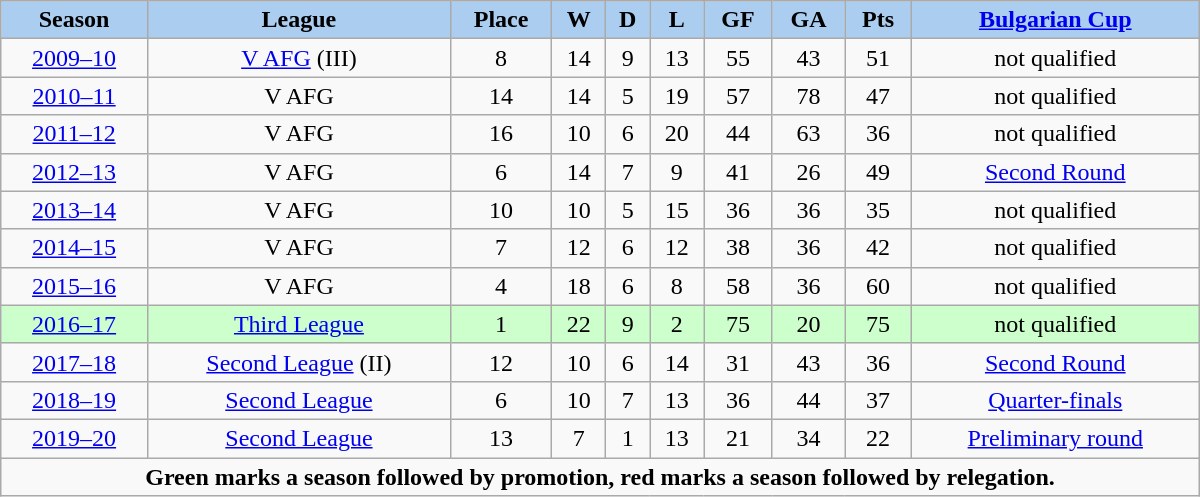<table class="wikitable" width="800px">
<tr>
<th style="background:#ABCDEF;">Season</th>
<th style="background:#ABCDEF;">League</th>
<th style="background:#ABCDEF;">Place</th>
<th style="background:#ABCDEF;">W</th>
<th style="background:#ABCDEF;">D</th>
<th style="background:#ABCDEF;">L</th>
<th style="background:#ABCDEF;">GF</th>
<th style="background:#ABCDEF;">GA</th>
<th style="background:#ABCDEF;">Pts</th>
<th style="background:#ABCDEF;"><a href='#'>Bulgarian Cup</a></th>
</tr>
<tr align="center">
<td><a href='#'>2009–10</a></td>
<td><a href='#'>V AFG</a> (III)</td>
<td>8</td>
<td>14</td>
<td>9</td>
<td>13</td>
<td>55</td>
<td>43</td>
<td>51</td>
<td>not qualified</td>
</tr>
<tr align="center">
<td><a href='#'>2010–11</a></td>
<td>V AFG</td>
<td>14</td>
<td>14</td>
<td>5</td>
<td>19</td>
<td>57</td>
<td>78</td>
<td>47</td>
<td>not qualified</td>
</tr>
<tr align="center">
<td><a href='#'>2011–12</a></td>
<td>V AFG</td>
<td>16</td>
<td>10</td>
<td>6</td>
<td>20</td>
<td>44</td>
<td>63</td>
<td>36</td>
<td>not qualified</td>
</tr>
<tr align="center">
<td><a href='#'>2012–13</a></td>
<td>V AFG</td>
<td>6</td>
<td>14</td>
<td>7</td>
<td>9</td>
<td>41</td>
<td>26</td>
<td>49</td>
<td><a href='#'>Second Round</a></td>
</tr>
<tr align="center">
<td><a href='#'>2013–14</a></td>
<td>V AFG</td>
<td>10</td>
<td>10</td>
<td>5</td>
<td>15</td>
<td>36</td>
<td>36</td>
<td>35</td>
<td>not qualified</td>
</tr>
<tr align="center">
<td><a href='#'>2014–15</a></td>
<td>V AFG</td>
<td>7</td>
<td>12</td>
<td>6</td>
<td>12</td>
<td>38</td>
<td>36</td>
<td>42</td>
<td>not qualified</td>
</tr>
<tr align="center">
<td><a href='#'>2015–16</a></td>
<td>V AFG</td>
<td>4</td>
<td>18</td>
<td>6</td>
<td>8</td>
<td>58</td>
<td>36</td>
<td>60</td>
<td>not qualified</td>
</tr>
<tr align="center" style="background:#ccffcc;">
<td><a href='#'>2016–17</a></td>
<td><a href='#'>Third League</a></td>
<td>1</td>
<td>22</td>
<td>9</td>
<td>2</td>
<td>75</td>
<td>20</td>
<td>75</td>
<td>not qualified</td>
</tr>
<tr align="center">
<td><a href='#'>2017–18</a></td>
<td><a href='#'>Second League</a> (II)</td>
<td>12</td>
<td>10</td>
<td>6</td>
<td>14</td>
<td>31</td>
<td>43</td>
<td>36</td>
<td><a href='#'>Second Round</a></td>
</tr>
<tr align="center">
<td><a href='#'>2018–19</a></td>
<td><a href='#'>Second League</a></td>
<td>6</td>
<td>10</td>
<td>7</td>
<td>13</td>
<td>36</td>
<td>44</td>
<td>37</td>
<td><a href='#'>Quarter-finals</a></td>
</tr>
<tr align="center">
<td><a href='#'>2019–20</a></td>
<td><a href='#'>Second League</a></td>
<td>13</td>
<td>7</td>
<td>1</td>
<td>13</td>
<td>21</td>
<td>34</td>
<td>22</td>
<td><a href='#'>Preliminary round</a></td>
</tr>
<tr>
<td colspan="12" align="center"><strong>Green marks a season followed by promotion, red marks a season followed by relegation.</strong></td>
</tr>
</table>
